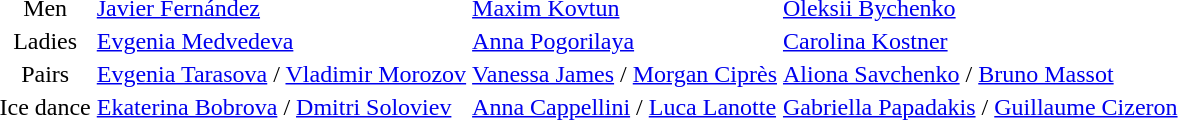<table>
<tr>
<td style="text-align: center;">Men</td>
<td> <a href='#'>Javier Fernández</a></td>
<td> <a href='#'>Maxim Kovtun</a></td>
<td> <a href='#'>Oleksii Bychenko</a></td>
</tr>
<tr>
<td style="text-align: center;">Ladies</td>
<td> <a href='#'>Evgenia Medvedeva</a></td>
<td> <a href='#'>Anna Pogorilaya</a></td>
<td> <a href='#'>Carolina Kostner</a></td>
</tr>
<tr>
<td style="text-align: center;">Pairs</td>
<td> <a href='#'>Evgenia Tarasova</a> / <a href='#'>Vladimir Morozov</a></td>
<td> <a href='#'>Vanessa James</a> / <a href='#'>Morgan Ciprès</a></td>
<td> <a href='#'>Aliona Savchenko</a> / <a href='#'>Bruno Massot</a></td>
</tr>
<tr>
<td style="text-align: center;">Ice dance</td>
<td> <a href='#'>Ekaterina Bobrova</a> / <a href='#'>Dmitri Soloviev</a></td>
<td> <a href='#'>Anna Cappellini</a> / <a href='#'>Luca Lanotte</a></td>
<td> <a href='#'>Gabriella Papadakis</a> / <a href='#'>Guillaume Cizeron</a></td>
</tr>
</table>
